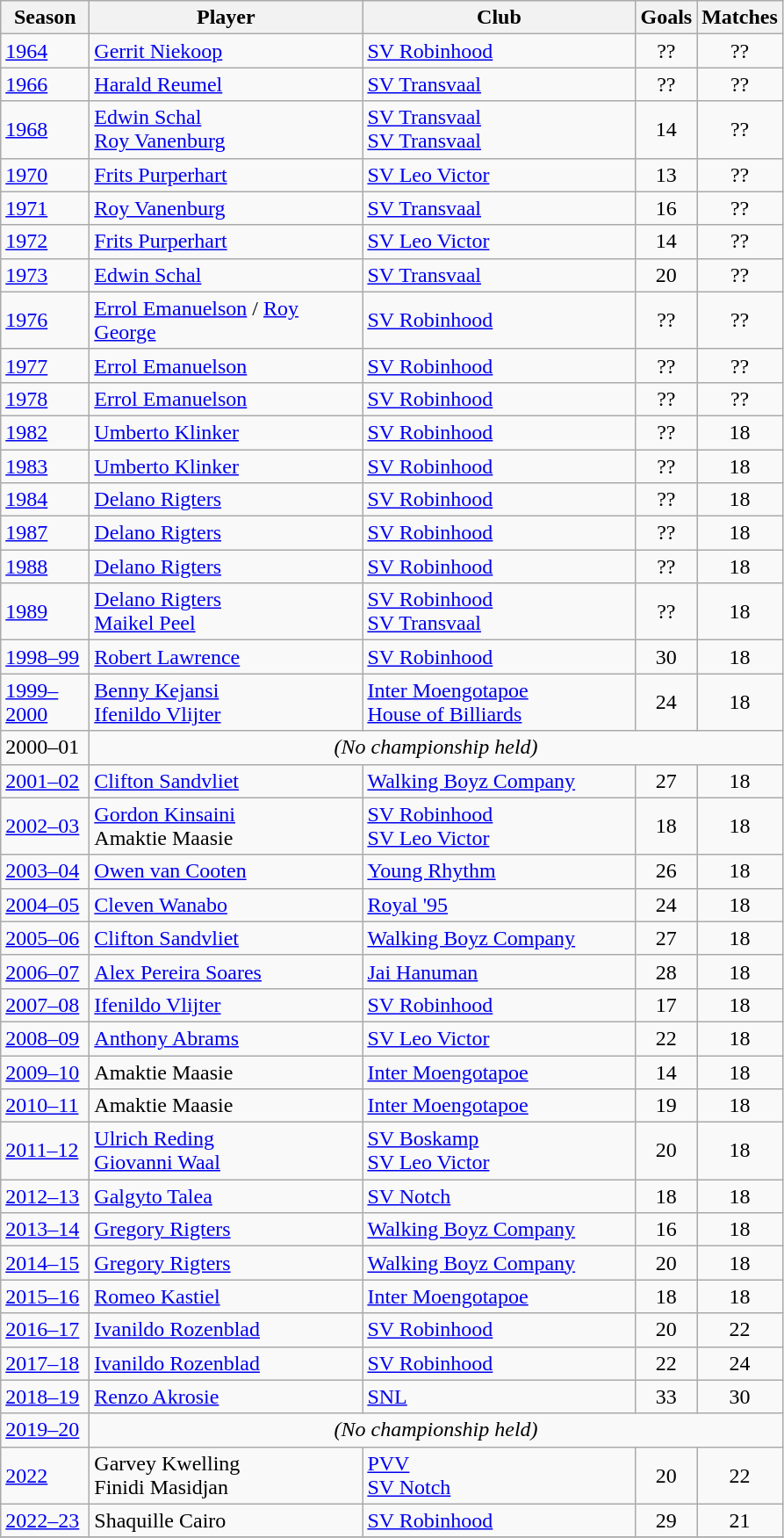<table class="wikitable sortable" style="text-align:left">
<tr>
<th width=60px>Season</th>
<th width=200px>Player</th>
<th width=200px>Club</th>
<th width=30px>Goals</th>
<th width=30px>Matches</th>
</tr>
<tr>
<td><a href='#'>1964</a></td>
<td> <a href='#'>Gerrit Niekoop</a></td>
<td><a href='#'>SV Robinhood</a></td>
<td align=center>??</td>
<td align=center>??</td>
</tr>
<tr>
<td><a href='#'>1966</a></td>
<td> <a href='#'>Harald Reumel</a></td>
<td><a href='#'>SV Transvaal</a></td>
<td align=center>??</td>
<td align=center>??</td>
</tr>
<tr>
<td><a href='#'>1968</a></td>
<td> <a href='#'>Edwin Schal</a><br> <a href='#'>Roy Vanenburg</a></td>
<td><a href='#'>SV Transvaal</a><br><a href='#'>SV Transvaal</a></td>
<td align=center>14</td>
<td align=center>??</td>
</tr>
<tr>
<td><a href='#'>1970</a></td>
<td> <a href='#'>Frits Purperhart</a></td>
<td><a href='#'>SV Leo Victor</a></td>
<td align=center>13</td>
<td align=center>??</td>
</tr>
<tr>
<td><a href='#'>1971</a></td>
<td> <a href='#'>Roy Vanenburg</a></td>
<td><a href='#'>SV Transvaal</a></td>
<td align=center>16</td>
<td align=center>??</td>
</tr>
<tr>
<td><a href='#'>1972</a></td>
<td> <a href='#'>Frits Purperhart</a></td>
<td><a href='#'>SV Leo Victor</a></td>
<td align=center>14</td>
<td align=center>??</td>
</tr>
<tr>
<td><a href='#'>1973</a></td>
<td> <a href='#'>Edwin Schal</a></td>
<td><a href='#'>SV Transvaal</a></td>
<td align=center>20</td>
<td align=center>??</td>
</tr>
<tr>
<td><a href='#'>1976</a></td>
<td> <a href='#'>Errol Emanuelson</a> / <a href='#'>Roy George</a></td>
<td><a href='#'>SV Robinhood</a></td>
<td align=center>??</td>
<td align=center>??</td>
</tr>
<tr>
<td><a href='#'>1977</a></td>
<td> <a href='#'>Errol Emanuelson</a></td>
<td><a href='#'>SV Robinhood</a></td>
<td align=center>??</td>
<td align=center>??</td>
</tr>
<tr>
<td><a href='#'>1978</a></td>
<td> <a href='#'>Errol Emanuelson</a></td>
<td><a href='#'>SV Robinhood</a></td>
<td align=center>??</td>
<td align=center>??</td>
</tr>
<tr>
<td><a href='#'>1982</a></td>
<td> <a href='#'>Umberto Klinker</a></td>
<td><a href='#'>SV Robinhood</a></td>
<td align=center>??</td>
<td align=center>18</td>
</tr>
<tr>
<td><a href='#'>1983</a></td>
<td> <a href='#'>Umberto Klinker</a></td>
<td><a href='#'>SV Robinhood</a></td>
<td align=center>??</td>
<td align=center>18</td>
</tr>
<tr>
<td><a href='#'>1984</a></td>
<td> <a href='#'>Delano Rigters</a></td>
<td><a href='#'>SV Robinhood</a></td>
<td align=center>??</td>
<td align=center>18</td>
</tr>
<tr>
<td><a href='#'>1987</a></td>
<td> <a href='#'>Delano Rigters</a></td>
<td><a href='#'>SV Robinhood</a></td>
<td align=center>??</td>
<td align=center>18</td>
</tr>
<tr>
<td><a href='#'>1988</a></td>
<td> <a href='#'>Delano Rigters</a></td>
<td><a href='#'>SV Robinhood</a></td>
<td align=center>??</td>
<td align=center>18</td>
</tr>
<tr>
<td><a href='#'>1989</a></td>
<td> <a href='#'>Delano Rigters</a><br> <a href='#'>Maikel Peel</a></td>
<td><a href='#'>SV Robinhood</a><br><a href='#'>SV Transvaal</a></td>
<td align=center>??</td>
<td align=center>18</td>
</tr>
<tr>
<td><a href='#'>1998–99</a></td>
<td> <a href='#'>Robert Lawrence</a></td>
<td><a href='#'>SV Robinhood</a></td>
<td align=center>30</td>
<td align=center>18</td>
</tr>
<tr>
<td><a href='#'>1999–2000</a></td>
<td> <a href='#'>Benny Kejansi</a><br> <a href='#'>Ifenildo Vlijter</a></td>
<td><a href='#'>Inter Moengotapoe</a><br><a href='#'>House of Billiards</a></td>
<td align=center>24</td>
<td align=center>18</td>
</tr>
<tr>
<td>2000–01</td>
<td colspan=4 style="text-align:center;"><em>(No championship held)</em></td>
</tr>
<tr>
<td><a href='#'>2001–02</a></td>
<td> <a href='#'>Clifton Sandvliet</a></td>
<td><a href='#'>Walking Boyz Company</a></td>
<td align=center>27</td>
<td align=center>18</td>
</tr>
<tr>
<td><a href='#'>2002–03</a></td>
<td> <a href='#'>Gordon Kinsaini</a><br> Amaktie Maasie</td>
<td><a href='#'>SV Robinhood</a><br><a href='#'>SV Leo Victor</a></td>
<td align=center>18</td>
<td align=center>18</td>
</tr>
<tr>
<td><a href='#'>2003–04</a></td>
<td> <a href='#'>Owen van Cooten</a></td>
<td><a href='#'>Young Rhythm</a></td>
<td align=center>26</td>
<td align=center>18</td>
</tr>
<tr>
<td><a href='#'>2004–05</a></td>
<td> <a href='#'>Cleven Wanabo</a></td>
<td><a href='#'>Royal '95</a></td>
<td align=center>24</td>
<td align=center>18</td>
</tr>
<tr>
<td><a href='#'>2005–06</a></td>
<td> <a href='#'>Clifton Sandvliet</a></td>
<td><a href='#'>Walking Boyz Company</a></td>
<td align=center>27</td>
<td align=center>18</td>
</tr>
<tr>
<td><a href='#'>2006–07</a></td>
<td> <a href='#'>Alex Pereira Soares</a></td>
<td><a href='#'>Jai Hanuman</a></td>
<td align=center>28</td>
<td align=center>18</td>
</tr>
<tr>
<td><a href='#'>2007–08</a></td>
<td> <a href='#'>Ifenildo Vlijter</a></td>
<td><a href='#'>SV Robinhood</a></td>
<td align=center>17</td>
<td align=center>18</td>
</tr>
<tr>
<td><a href='#'>2008–09</a></td>
<td> <a href='#'>Anthony Abrams</a></td>
<td><a href='#'>SV Leo Victor</a></td>
<td align=center>22</td>
<td align=center>18</td>
</tr>
<tr>
<td><a href='#'>2009–10</a></td>
<td> Amaktie Maasie</td>
<td><a href='#'>Inter Moengotapoe</a></td>
<td align=center>14</td>
<td align=center>18</td>
</tr>
<tr>
<td><a href='#'>2010–11</a></td>
<td> Amaktie Maasie</td>
<td><a href='#'>Inter Moengotapoe</a></td>
<td align=center>19</td>
<td align=center>18</td>
</tr>
<tr>
<td><a href='#'>2011–12</a></td>
<td> <a href='#'>Ulrich Reding</a><br> <a href='#'>Giovanni Waal</a></td>
<td><a href='#'>SV Boskamp</a><br><a href='#'>SV Leo Victor</a></td>
<td align=center>20</td>
<td align=center>18</td>
</tr>
<tr>
<td><a href='#'>2012–13</a></td>
<td> <a href='#'>Galgyto Talea</a></td>
<td><a href='#'>SV Notch</a></td>
<td align=center>18</td>
<td align=center>18</td>
</tr>
<tr>
<td><a href='#'>2013–14</a></td>
<td> <a href='#'>Gregory Rigters</a></td>
<td><a href='#'>Walking Boyz Company</a></td>
<td align=center>16</td>
<td align=center>18</td>
</tr>
<tr>
<td><a href='#'>2014–15</a></td>
<td> <a href='#'>Gregory Rigters</a></td>
<td><a href='#'>Walking Boyz Company</a></td>
<td align=center>20</td>
<td align=center>18</td>
</tr>
<tr>
<td><a href='#'>2015–16</a></td>
<td> <a href='#'>Romeo Kastiel</a></td>
<td><a href='#'>Inter Moengotapoe</a></td>
<td align=center>18</td>
<td align=center>18</td>
</tr>
<tr>
<td><a href='#'>2016–17</a></td>
<td> <a href='#'>Ivanildo Rozenblad</a></td>
<td><a href='#'>SV Robinhood</a></td>
<td align=center>20</td>
<td align=center>22</td>
</tr>
<tr>
<td><a href='#'>2017–18</a></td>
<td> <a href='#'>Ivanildo Rozenblad</a></td>
<td><a href='#'>SV Robinhood</a></td>
<td align=center>22</td>
<td align=center>24</td>
</tr>
<tr>
<td><a href='#'>2018–19</a></td>
<td> <a href='#'>Renzo Akrosie</a></td>
<td><a href='#'>SNL</a></td>
<td align=center>33</td>
<td align=center>30</td>
</tr>
<tr>
<td><a href='#'>2019–20</a></td>
<td colspan=4 style="text-align:center;"><em>(No championship held)</em></td>
</tr>
<tr>
<td><a href='#'>2022</a></td>
<td> Garvey Kwelling<br> Finidi Masidjan</td>
<td><a href='#'>PVV</a><br><a href='#'>SV Notch</a></td>
<td align=center>20</td>
<td align=center>22</td>
</tr>
<tr>
<td><a href='#'>2022–23</a></td>
<td> Shaquille Cairo</td>
<td><a href='#'>SV Robinhood</a></td>
<td align=center>29</td>
<td align=center>21</td>
</tr>
<tr>
</tr>
</table>
